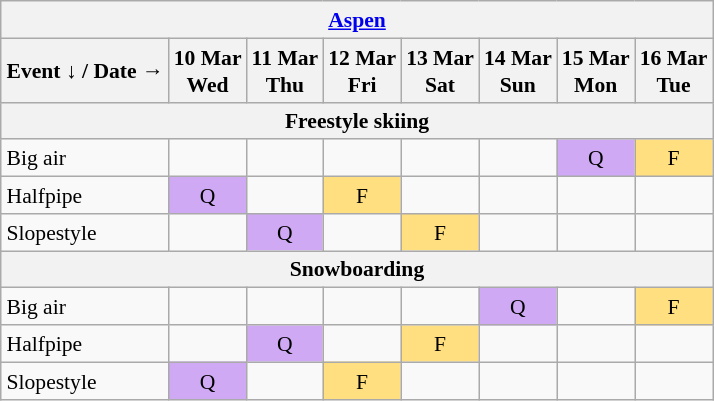<table class="wikitable" style="margin:0.5em auto; font-size:90%; line-height:1.25em; text-align:center">
<tr>
<th colspan=8> <a href='#'>Aspen</a></th>
</tr>
<tr>
<th>Event ↓ / Date →</th>
<th>10 Mar<br>Wed</th>
<th>11 Mar<br>Thu</th>
<th>12 Mar<br>Fri</th>
<th>13 Mar<br>Sat</th>
<th>14 Mar<br>Sun</th>
<th>15 Mar<br>Mon</th>
<th>16 Mar<br>Tue</th>
</tr>
<tr>
<th colspan=8>Freestyle skiing</th>
</tr>
<tr>
<td style="text-align:left;">Big air</td>
<td></td>
<td></td>
<td></td>
<td></td>
<td></td>
<td style="background-color:#D0A9F5;">Q</td>
<td style="background-color:#FFDF80;">F</td>
</tr>
<tr>
<td style="text-align:left;">Halfpipe</td>
<td style="background-color:#D0A9F5;">Q</td>
<td></td>
<td style="background-color:#FFDF80;">F</td>
<td></td>
<td></td>
<td></td>
<td></td>
</tr>
<tr>
<td style="text-align:left;">Slopestyle</td>
<td></td>
<td style="background-color:#D0A9F5;">Q</td>
<td></td>
<td style="background-color:#FFDF80;">F</td>
<td></td>
<td></td>
<td></td>
</tr>
<tr>
<th colspan=8>Snowboarding</th>
</tr>
<tr>
<td style="text-align:left;">Big air</td>
<td></td>
<td></td>
<td></td>
<td></td>
<td style="background-color:#D0A9F5;">Q</td>
<td></td>
<td style="background-color:#FFDF80;">F</td>
</tr>
<tr>
<td style="text-align:left;">Halfpipe</td>
<td></td>
<td style="background-color:#D0A9F5;">Q</td>
<td></td>
<td style="background-color:#FFDF80;">F</td>
<td></td>
<td></td>
<td></td>
</tr>
<tr>
<td style="text-align:left;">Slopestyle</td>
<td style="background-color:#D0A9F5;">Q</td>
<td></td>
<td style="background-color:#FFDF80;">F</td>
<td></td>
<td></td>
<td></td>
<td></td>
</tr>
</table>
